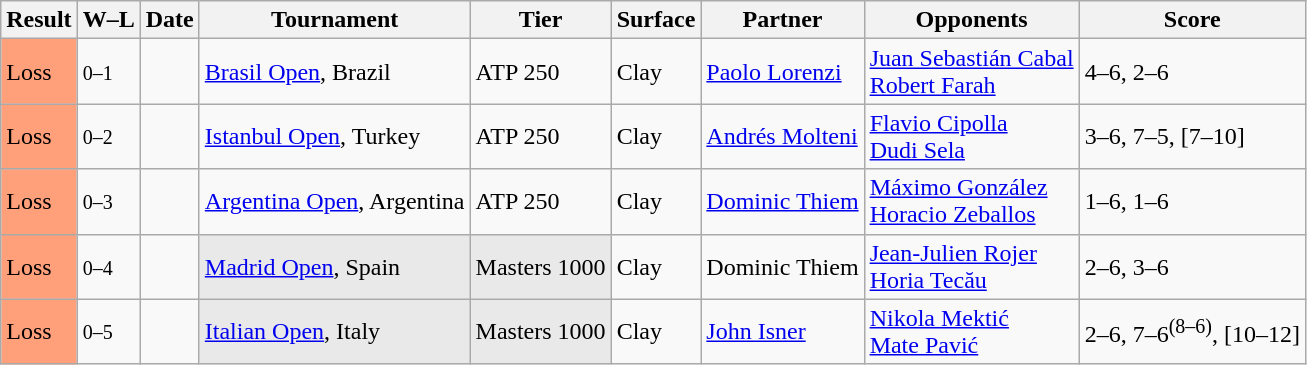<table class="sortable wikitable">
<tr>
<th>Result</th>
<th class="unsortable">W–L</th>
<th>Date</th>
<th>Tournament</th>
<th>Tier</th>
<th>Surface</th>
<th>Partner</th>
<th>Opponents</th>
<th class="unsortable">Score</th>
</tr>
<tr>
<td bgcolor=FFA07A>Loss</td>
<td><small>0–1</small></td>
<td><a href='#'></a></td>
<td><a href='#'>Brasil Open</a>, Brazil</td>
<td>ATP 250</td>
<td>Clay</td>
<td> <a href='#'>Paolo Lorenzi</a></td>
<td> <a href='#'>Juan Sebastián Cabal</a><br> <a href='#'>Robert Farah</a></td>
<td>4–6, 2–6</td>
</tr>
<tr>
<td bgcolor=FFA07A>Loss</td>
<td><small>0–2</small></td>
<td><a href='#'></a></td>
<td><a href='#'>Istanbul Open</a>, Turkey</td>
<td>ATP 250</td>
<td>Clay</td>
<td> <a href='#'>Andrés Molteni</a></td>
<td> <a href='#'>Flavio Cipolla</a><br> <a href='#'>Dudi Sela</a></td>
<td>3–6, 7–5, [7–10]</td>
</tr>
<tr>
<td bgcolor=FFA07A>Loss</td>
<td><small>0–3</small></td>
<td><a href='#'></a></td>
<td><a href='#'>Argentina Open</a>, Argentina</td>
<td>ATP 250</td>
<td>Clay</td>
<td> <a href='#'>Dominic Thiem</a></td>
<td> <a href='#'>Máximo González</a><br> <a href='#'>Horacio Zeballos</a></td>
<td>1–6, 1–6</td>
</tr>
<tr>
<td bgcolor=FFA07A>Loss</td>
<td><small>0–4</small></td>
<td><a href='#'></a></td>
<td style="background:#e9e9e9;"><a href='#'>Madrid Open</a>, Spain</td>
<td style="background:#E9E9E9;">Masters 1000</td>
<td>Clay</td>
<td> Dominic Thiem</td>
<td> <a href='#'>Jean-Julien Rojer</a><br> <a href='#'>Horia Tecău</a></td>
<td>2–6, 3–6</td>
</tr>
<tr>
<td bgcolor=FFA07A>Loss</td>
<td><small>0–5</small></td>
<td><a href='#'></a></td>
<td style="background:#E9E9E9;"><a href='#'>Italian Open</a>, Italy</td>
<td style="background:#E9E9E9;">Masters 1000</td>
<td>Clay</td>
<td> <a href='#'>John Isner</a></td>
<td> <a href='#'>Nikola Mektić</a><br> <a href='#'>Mate Pavić</a></td>
<td>2–6, 7–6<sup>(8–6)</sup>, [10–12]</td>
</tr>
</table>
